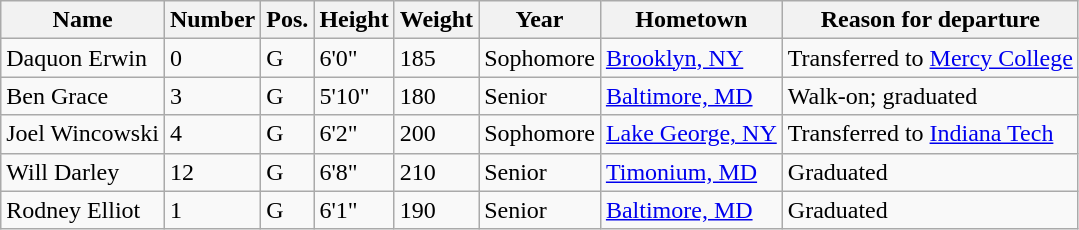<table class="wikitable sortable">
<tr>
<th>Name</th>
<th>Number</th>
<th>Pos.</th>
<th>Height</th>
<th>Weight</th>
<th>Year</th>
<th>Hometown</th>
<th class="unsortable">Reason for departure</th>
</tr>
<tr>
<td>Daquon Erwin</td>
<td>0</td>
<td>G</td>
<td>6'0"</td>
<td>185</td>
<td>Sophomore</td>
<td><a href='#'>Brooklyn, NY</a></td>
<td>Transferred to <a href='#'>Mercy College</a></td>
</tr>
<tr>
<td>Ben Grace</td>
<td>3</td>
<td>G</td>
<td>5'10"</td>
<td>180</td>
<td>Senior</td>
<td><a href='#'>Baltimore, MD</a></td>
<td>Walk-on; graduated</td>
</tr>
<tr>
<td>Joel Wincowski</td>
<td>4</td>
<td>G</td>
<td>6'2"</td>
<td>200</td>
<td>Sophomore</td>
<td><a href='#'>Lake George, NY</a></td>
<td>Transferred to <a href='#'>Indiana Tech</a></td>
</tr>
<tr>
<td>Will Darley</td>
<td>12</td>
<td>G</td>
<td>6'8"</td>
<td>210</td>
<td>Senior</td>
<td><a href='#'>Timonium, MD</a></td>
<td>Graduated</td>
</tr>
<tr>
<td>Rodney Elliot</td>
<td>1</td>
<td>G</td>
<td>6'1"</td>
<td>190</td>
<td>Senior</td>
<td><a href='#'>Baltimore, MD</a></td>
<td>Graduated</td>
</tr>
</table>
